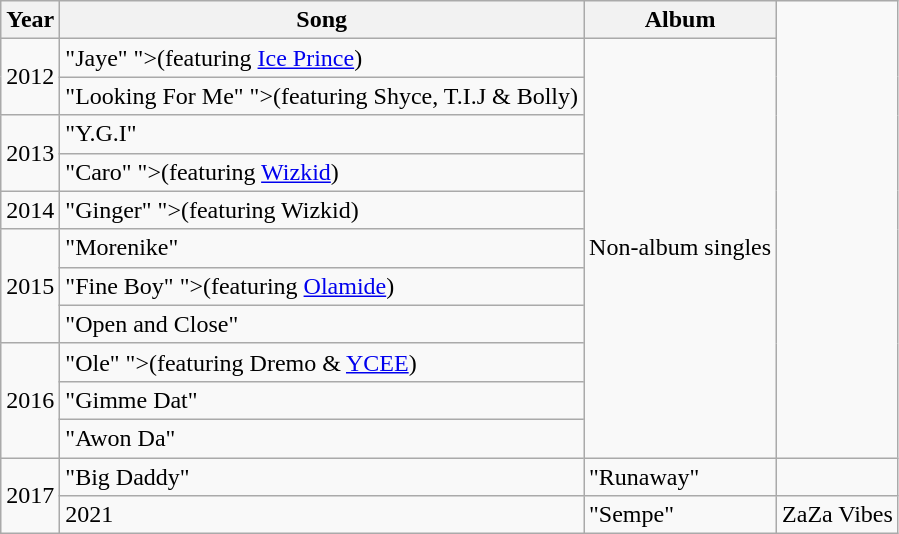<table class="wikitable sortable">
<tr>
<th>Year</th>
<th>Song</th>
<th>Album</th>
</tr>
<tr>
<td rowspan="2">2012</td>
<td>"Jaye"  <span>">(featuring <a href='#'>Ice Prince</a>)</span></td>
<td rowspan="11">Non-album singles</td>
</tr>
<tr>
<td>"Looking For Me"  <span>">(featuring Shyce, T.I.J & Bolly)</span></td>
</tr>
<tr>
<td rowspan="2">2013</td>
<td>"Y.G.I"</td>
</tr>
<tr>
<td>"Caro" <span>">(featuring <a href='#'>Wizkid</a>)</span></td>
</tr>
<tr>
<td>2014</td>
<td>"Ginger" <span>">(featuring Wizkid)</span></td>
</tr>
<tr>
<td rowspan="3">2015</td>
<td>"Morenike"</td>
</tr>
<tr>
<td>"Fine Boy" <span>">(featuring <a href='#'>Olamide</a>)</span></td>
</tr>
<tr>
<td>"Open and Close"</td>
</tr>
<tr>
<td rowspan="3">2016</td>
<td>"Ole" <span>">(featuring Dremo & <a href='#'>YCEE</a>)</span></td>
</tr>
<tr>
<td>"Gimme Dat"</td>
</tr>
<tr>
<td>"Awon Da"</td>
</tr>
<tr>
<td rowspan="2">2017</td>
<td>"Big Daddy"</td>
<td>"Runaway"</td>
<td></td>
</tr>
<tr>
<td>2021</td>
<td>"Sempe"</td>
<td>ZaZa Vibes</td>
</tr>
</table>
